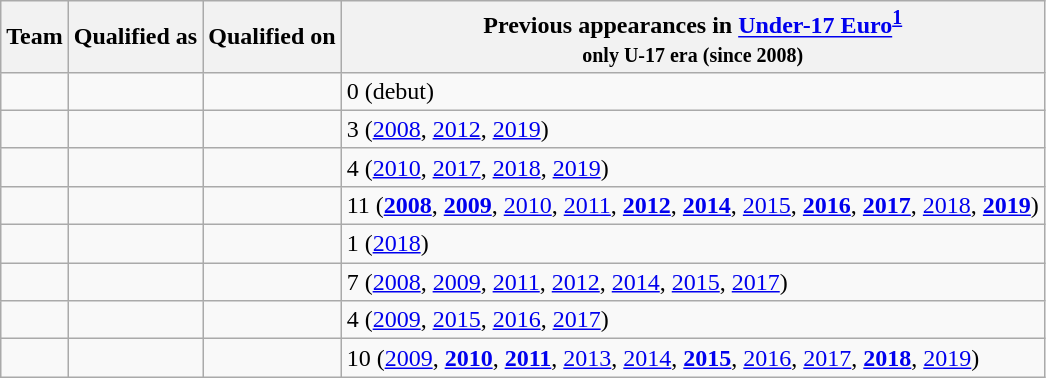<table class="wikitable sortable">
<tr>
<th>Team</th>
<th>Qualified as</th>
<th>Qualified on</th>
<th data-sort-type="number">Previous appearances in <a href='#'>Under-17 Euro</a><sup><a href='#'>1</a></sup><br><small>only U-17 era (since 2008)</small></th>
</tr>
<tr>
<td></td>
<td></td>
<td></td>
<td>0 (debut)</td>
</tr>
<tr>
<td></td>
<td></td>
<td></td>
<td>3 (<a href='#'>2008</a>, <a href='#'>2012</a>, <a href='#'>2019</a>)</td>
</tr>
<tr>
<td></td>
<td></td>
<td></td>
<td>4 (<a href='#'>2010</a>, <a href='#'>2017</a>, <a href='#'>2018</a>, <a href='#'>2019</a>)</td>
</tr>
<tr>
<td></td>
<td></td>
<td></td>
<td>11 (<strong><a href='#'>2008</a></strong>, <strong><a href='#'>2009</a></strong>, <a href='#'>2010</a>, <a href='#'>2011</a>, <strong><a href='#'>2012</a></strong>, <strong><a href='#'>2014</a></strong>, <a href='#'>2015</a>, <strong><a href='#'>2016</a></strong>, <strong><a href='#'>2017</a></strong>, <a href='#'>2018</a>, <strong><a href='#'>2019</a></strong>)</td>
</tr>
<tr>
<td></td>
<td></td>
<td></td>
<td>1 (<a href='#'>2018</a>)</td>
</tr>
<tr>
<td></td>
<td></td>
<td></td>
<td>7 (<a href='#'>2008</a>, <a href='#'>2009</a>, <a href='#'>2011</a>, <a href='#'>2012</a>, <a href='#'>2014</a>, <a href='#'>2015</a>, <a href='#'>2017</a>)</td>
</tr>
<tr>
<td></td>
<td></td>
<td></td>
<td>4 (<a href='#'>2009</a>, <a href='#'>2015</a>, <a href='#'>2016</a>, <a href='#'>2017</a>)</td>
</tr>
<tr>
<td></td>
<td></td>
<td></td>
<td>10 (<a href='#'>2009</a>, <strong><a href='#'>2010</a></strong>, <strong><a href='#'>2011</a></strong>, <a href='#'>2013</a>, <a href='#'>2014</a>, <strong><a href='#'>2015</a></strong>, <a href='#'>2016</a>, <a href='#'>2017</a>, <strong><a href='#'>2018</a></strong>, <a href='#'>2019</a>)</td>
</tr>
</table>
